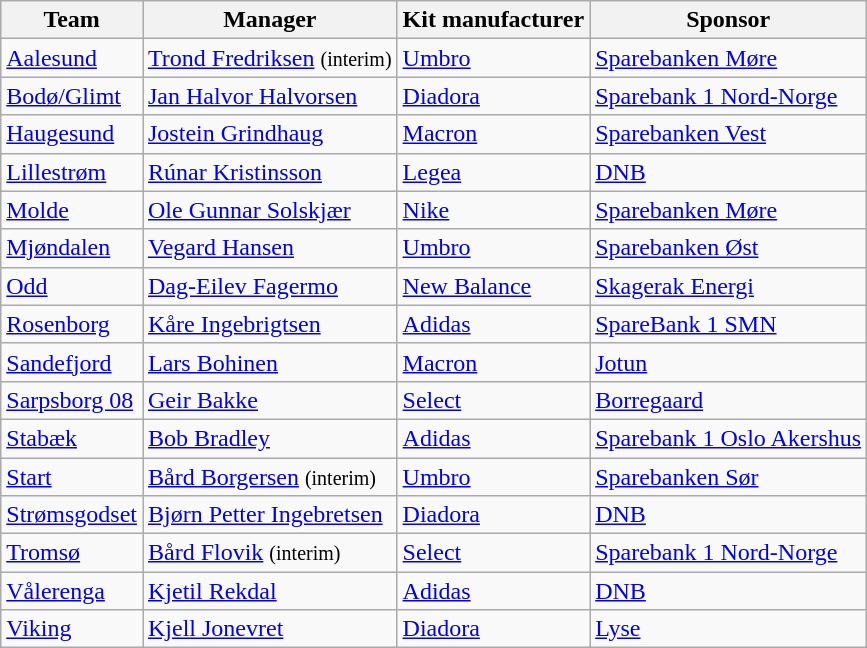<table class="wikitable sortable" border="1">
<tr>
<th>Team</th>
<th>Manager</th>
<th>Kit manufacturer</th>
<th>Sponsor</th>
</tr>
<tr>
<td><a href='#'>Aalesund</a></td>
<td> <a href='#'>Trond Fredriksen</a> <small>(interim)</small></td>
<td><a href='#'>Umbro</a></td>
<td><a href='#'>Sparebanken Møre</a></td>
</tr>
<tr>
<td><a href='#'>Bodø/Glimt</a></td>
<td> <a href='#'>Jan Halvor Halvorsen</a></td>
<td><a href='#'>Diadora</a></td>
<td><a href='#'>Sparebank 1 Nord-Norge</a></td>
</tr>
<tr>
<td><a href='#'>Haugesund</a></td>
<td> <a href='#'>Jostein Grindhaug</a></td>
<td><a href='#'>Macron</a></td>
<td><a href='#'>Sparebanken Vest</a></td>
</tr>
<tr>
<td><a href='#'>Lillestrøm</a></td>
<td> <a href='#'>Rúnar Kristinsson</a></td>
<td><a href='#'>Legea</a></td>
<td><a href='#'>DNB</a></td>
</tr>
<tr>
<td><a href='#'>Molde</a></td>
<td> <a href='#'>Ole Gunnar Solskjær</a></td>
<td><a href='#'>Nike</a></td>
<td><a href='#'>Sparebanken Møre</a></td>
</tr>
<tr>
<td><a href='#'>Mjøndalen</a></td>
<td> <a href='#'>Vegard Hansen</a></td>
<td><a href='#'>Umbro</a></td>
<td><a href='#'>Sparebanken Øst</a></td>
</tr>
<tr>
<td><a href='#'>Odd</a></td>
<td> <a href='#'>Dag-Eilev Fagermo</a></td>
<td><a href='#'>New Balance</a></td>
<td><a href='#'>Skagerak Energi</a></td>
</tr>
<tr>
<td><a href='#'>Rosenborg</a></td>
<td> <a href='#'>Kåre Ingebrigtsen</a></td>
<td><a href='#'>Adidas</a></td>
<td><a href='#'>SpareBank 1 SMN</a></td>
</tr>
<tr>
<td><a href='#'>Sandefjord</a></td>
<td> <a href='#'>Lars Bohinen</a></td>
<td><a href='#'>Macron</a></td>
<td><a href='#'>Jotun</a></td>
</tr>
<tr>
<td><a href='#'>Sarpsborg 08</a></td>
<td> <a href='#'>Geir Bakke</a></td>
<td><a href='#'>Select</a></td>
<td><a href='#'>Borregaard</a></td>
</tr>
<tr>
<td><a href='#'>Stabæk</a></td>
<td> <a href='#'>Bob Bradley</a></td>
<td><a href='#'>Adidas</a></td>
<td><a href='#'>Sparebank 1 Oslo Akershus</a></td>
</tr>
<tr>
<td><a href='#'>Start</a></td>
<td> <a href='#'>Bård Borgersen</a> <small>(interim)</small></td>
<td><a href='#'>Umbro</a></td>
<td><a href='#'>Sparebanken Sør</a></td>
</tr>
<tr>
<td><a href='#'>Strømsgodset</a></td>
<td> <a href='#'>Bjørn Petter Ingebretsen</a></td>
<td><a href='#'>Diadora</a></td>
<td><a href='#'>DNB</a></td>
</tr>
<tr>
<td><a href='#'>Tromsø</a></td>
<td> <a href='#'>Bård Flovik</a> <small>(interim)</small></td>
<td><a href='#'>Select</a></td>
<td><a href='#'>Sparebank 1 Nord-Norge</a></td>
</tr>
<tr>
<td><a href='#'>Vålerenga</a></td>
<td> <a href='#'>Kjetil Rekdal</a></td>
<td><a href='#'>Adidas</a></td>
<td><a href='#'>DNB</a></td>
</tr>
<tr>
<td><a href='#'>Viking</a></td>
<td> <a href='#'>Kjell Jonevret</a></td>
<td><a href='#'>Diadora</a></td>
<td><a href='#'>Lyse</a></td>
</tr>
</table>
